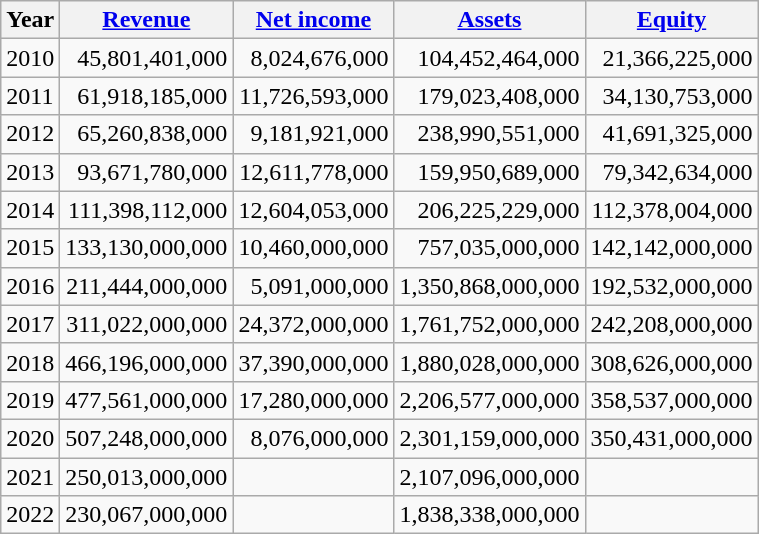<table class="wikitable">
<tr>
<th>Year</th>
<th><a href='#'>Revenue</a></th>
<th><a href='#'>Net income</a></th>
<th><a href='#'>Assets</a></th>
<th><a href='#'>Equity</a></th>
</tr>
<tr>
<td>2010</td>
<td align="right">45,801,401,000</td>
<td align="right">8,024,676,000</td>
<td align="right">104,452,464,000</td>
<td align="right">21,366,225,000</td>
</tr>
<tr>
<td>2011</td>
<td align="right">61,918,185,000</td>
<td align="right">11,726,593,000</td>
<td align="right">179,023,408,000</td>
<td align="right">34,130,753,000</td>
</tr>
<tr>
<td>2012</td>
<td align="right">65,260,838,000</td>
<td align="right">9,181,921,000</td>
<td align="right">238,990,551,000</td>
<td align="right">41,691,325,000</td>
</tr>
<tr>
<td>2013</td>
<td align="right">93,671,780,000</td>
<td align="right">12,611,778,000</td>
<td align="right">159,950,689,000</td>
<td align="right">79,342,634,000</td>
</tr>
<tr>
<td>2014</td>
<td align="right">111,398,112,000</td>
<td align="right">12,604,053,000</td>
<td align="right">206,225,229,000</td>
<td align="right">112,378,004,000</td>
</tr>
<tr>
<td>2015</td>
<td align="right">133,130,000,000</td>
<td align="right">10,460,000,000</td>
<td align="right">757,035,000,000</td>
<td align="right">142,142,000,000</td>
</tr>
<tr>
<td>2016</td>
<td align="right">211,444,000,000</td>
<td align="right">5,091,000,000</td>
<td align="right">1,350,868,000,000</td>
<td align="right">192,532,000,000</td>
</tr>
<tr>
<td>2017</td>
<td align="right">311,022,000,000</td>
<td align="right">24,372,000,000</td>
<td align="right">1,761,752,000,000</td>
<td align="right">242,208,000,000</td>
</tr>
<tr>
<td>2018</td>
<td align="right">466,196,000,000</td>
<td align="right">37,390,000,000</td>
<td align="right">1,880,028,000,000</td>
<td align="right">308,626,000,000</td>
</tr>
<tr>
<td>2019</td>
<td align="right">477,561,000,000</td>
<td align="right">17,280,000,000</td>
<td align="right">2,206,577,000,000</td>
<td align="right">358,537,000,000</td>
</tr>
<tr>
<td>2020</td>
<td align="right">507,248,000,000</td>
<td align="right">8,076,000,000</td>
<td align="right">2,301,159,000,000</td>
<td align="right">350,431,000,000</td>
</tr>
<tr>
<td>2021</td>
<td align="right">250,013,000,000</td>
<td align="right"></td>
<td align="right">2,107,096,000,000</td>
<td align="right"></td>
</tr>
<tr>
<td>2022</td>
<td align="right">230,067,000,000</td>
<td align="right"></td>
<td align="right">1,838,338,000,000</td>
<td align="right"></td>
</tr>
</table>
